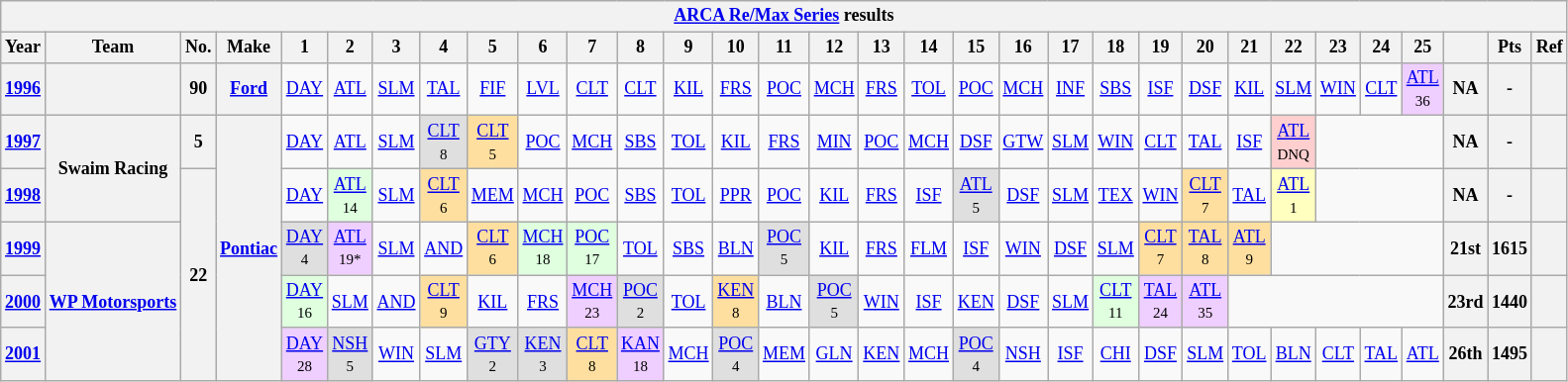<table class="wikitable" style="text-align:center; font-size:75%">
<tr>
<th colspan=44><a href='#'>ARCA Re/Max Series</a> results</th>
</tr>
<tr>
<th>Year</th>
<th>Team</th>
<th>No.</th>
<th>Make</th>
<th>1</th>
<th>2</th>
<th>3</th>
<th>4</th>
<th>5</th>
<th>6</th>
<th>7</th>
<th>8</th>
<th>9</th>
<th>10</th>
<th>11</th>
<th>12</th>
<th>13</th>
<th>14</th>
<th>15</th>
<th>16</th>
<th>17</th>
<th>18</th>
<th>19</th>
<th>20</th>
<th>21</th>
<th>22</th>
<th>23</th>
<th>24</th>
<th>25</th>
<th></th>
<th>Pts</th>
<th>Ref</th>
</tr>
<tr>
<th><a href='#'>1996</a></th>
<th></th>
<th>90</th>
<th><a href='#'>Ford</a></th>
<td><a href='#'>DAY</a></td>
<td><a href='#'>ATL</a></td>
<td><a href='#'>SLM</a></td>
<td><a href='#'>TAL</a></td>
<td><a href='#'>FIF</a></td>
<td><a href='#'>LVL</a></td>
<td><a href='#'>CLT</a></td>
<td><a href='#'>CLT</a></td>
<td><a href='#'>KIL</a></td>
<td><a href='#'>FRS</a></td>
<td><a href='#'>POC</a></td>
<td><a href='#'>MCH</a></td>
<td><a href='#'>FRS</a></td>
<td><a href='#'>TOL</a></td>
<td><a href='#'>POC</a></td>
<td><a href='#'>MCH</a></td>
<td><a href='#'>INF</a></td>
<td><a href='#'>SBS</a></td>
<td><a href='#'>ISF</a></td>
<td><a href='#'>DSF</a></td>
<td><a href='#'>KIL</a></td>
<td><a href='#'>SLM</a></td>
<td><a href='#'>WIN</a></td>
<td><a href='#'>CLT</a></td>
<td style="background:#EFCFFF;"><a href='#'>ATL</a><br><small>36</small></td>
<th>NA</th>
<th>-</th>
<th></th>
</tr>
<tr>
<th><a href='#'>1997</a></th>
<th rowspan=2>Swaim Racing</th>
<th>5</th>
<th rowspan=5><a href='#'>Pontiac</a></th>
<td><a href='#'>DAY</a></td>
<td><a href='#'>ATL</a></td>
<td><a href='#'>SLM</a></td>
<td style="background:#DFDFDF;"><a href='#'>CLT</a> <br><small>8</small></td>
<td style="background:#FFDF9F;"><a href='#'>CLT</a> <br><small>5</small></td>
<td><a href='#'>POC</a></td>
<td><a href='#'>MCH</a></td>
<td><a href='#'>SBS</a></td>
<td><a href='#'>TOL</a></td>
<td><a href='#'>KIL</a></td>
<td><a href='#'>FRS</a></td>
<td><a href='#'>MIN</a></td>
<td><a href='#'>POC</a></td>
<td><a href='#'>MCH</a></td>
<td><a href='#'>DSF</a></td>
<td><a href='#'>GTW</a></td>
<td><a href='#'>SLM</a></td>
<td><a href='#'>WIN</a></td>
<td><a href='#'>CLT</a></td>
<td><a href='#'>TAL</a></td>
<td><a href='#'>ISF</a></td>
<td style="background:#FFCFCF;"><a href='#'>ATL</a> <br><small>DNQ</small></td>
<td colspan=3></td>
<th>NA</th>
<th>-</th>
<th></th>
</tr>
<tr>
<th><a href='#'>1998</a></th>
<th rowspan=4>22</th>
<td><a href='#'>DAY</a></td>
<td style="background:#DFFFDF;"><a href='#'>ATL</a><br><small>14</small></td>
<td><a href='#'>SLM</a></td>
<td style="background:#FFDF9F;"><a href='#'>CLT</a><br><small>6</small></td>
<td><a href='#'>MEM</a></td>
<td><a href='#'>MCH</a></td>
<td><a href='#'>POC</a></td>
<td><a href='#'>SBS</a></td>
<td><a href='#'>TOL</a></td>
<td><a href='#'>PPR</a></td>
<td><a href='#'>POC</a></td>
<td><a href='#'>KIL</a></td>
<td><a href='#'>FRS</a></td>
<td><a href='#'>ISF</a></td>
<td style="background:#DFDFDF;"><a href='#'>ATL</a><br><small>5</small></td>
<td><a href='#'>DSF</a></td>
<td><a href='#'>SLM</a></td>
<td><a href='#'>TEX</a></td>
<td><a href='#'>WIN</a></td>
<td style="background:#FFDF9F;"><a href='#'>CLT</a><br><small>7</small></td>
<td><a href='#'>TAL</a></td>
<td style="background:#FFFFBF;"><a href='#'>ATL</a><br><small>1</small></td>
<td colspan=3></td>
<th>NA</th>
<th>-</th>
<th></th>
</tr>
<tr>
<th><a href='#'>1999</a></th>
<th rowspan=3><a href='#'>WP Motorsports</a></th>
<td style="background:#DFDFDF;"><a href='#'>DAY</a><br><small>4</small></td>
<td style="background:#EFCFFF;"><a href='#'>ATL</a><br><small>19*</small></td>
<td><a href='#'>SLM</a></td>
<td><a href='#'>AND</a></td>
<td style="background:#FFDF9F;"><a href='#'>CLT</a><br><small>6</small></td>
<td style="background:#DFFFDF;"><a href='#'>MCH</a><br><small>18</small></td>
<td style="background:#DFFFDF;"><a href='#'>POC</a><br><small>17</small></td>
<td><a href='#'>TOL</a></td>
<td><a href='#'>SBS</a></td>
<td><a href='#'>BLN</a></td>
<td style="background:#DFDFDF;"><a href='#'>POC</a><br><small>5</small></td>
<td><a href='#'>KIL</a></td>
<td><a href='#'>FRS</a></td>
<td><a href='#'>FLM</a></td>
<td><a href='#'>ISF</a></td>
<td><a href='#'>WIN</a></td>
<td><a href='#'>DSF</a></td>
<td><a href='#'>SLM</a></td>
<td style="background:#FFDF9F;"><a href='#'>CLT</a><br><small>7</small></td>
<td style="background:#FFDF9F;"><a href='#'>TAL</a><br><small>8</small></td>
<td style="background:#FFDF9F;"><a href='#'>ATL</a><br><small>9</small></td>
<td colspan=4></td>
<th>21st</th>
<th>1615</th>
<th></th>
</tr>
<tr>
<th><a href='#'>2000</a></th>
<td style="background:#DFFFDF;"><a href='#'>DAY</a><br><small>16</small></td>
<td><a href='#'>SLM</a></td>
<td><a href='#'>AND</a></td>
<td style="background:#FFDF9F;"><a href='#'>CLT</a><br><small>9</small></td>
<td><a href='#'>KIL</a></td>
<td><a href='#'>FRS</a></td>
<td style="background:#EFCFFF;"><a href='#'>MCH</a><br><small>23</small></td>
<td style="background:#DFDFDF;"><a href='#'>POC</a><br><small>2</small></td>
<td><a href='#'>TOL</a></td>
<td style="background:#FFDF9F;"><a href='#'>KEN</a><br><small>8</small></td>
<td><a href='#'>BLN</a></td>
<td style="background:#DFDFDF;"><a href='#'>POC</a><br><small>5</small></td>
<td><a href='#'>WIN</a></td>
<td><a href='#'>ISF</a></td>
<td><a href='#'>KEN</a></td>
<td><a href='#'>DSF</a></td>
<td><a href='#'>SLM</a></td>
<td style="background:#DFFFDF;"><a href='#'>CLT</a><br><small>11</small></td>
<td style="background:#EFCFFF;"><a href='#'>TAL</a><br><small>24</small></td>
<td style="background:#EFCFFF;"><a href='#'>ATL</a><br><small>35</small></td>
<td colspan=5></td>
<th>23rd</th>
<th>1440</th>
<th></th>
</tr>
<tr>
<th><a href='#'>2001</a></th>
<td style="background:#EFCFFF;"><a href='#'>DAY</a><br><small>28</small></td>
<td style="background:#DFDFDF;"><a href='#'>NSH</a><br><small>5</small></td>
<td><a href='#'>WIN</a></td>
<td><a href='#'>SLM</a></td>
<td style="background:#DFDFDF;"><a href='#'>GTY</a><br><small>2</small></td>
<td style="background:#DFDFDF;"><a href='#'>KEN</a><br><small>3</small></td>
<td style="background:#FFDF9F;"><a href='#'>CLT</a><br><small>8</small></td>
<td style="background:#EFCFFF;"><a href='#'>KAN</a><br><small>18</small></td>
<td><a href='#'>MCH</a></td>
<td style="background:#DFDFDF;"><a href='#'>POC</a><br><small>4</small></td>
<td><a href='#'>MEM</a></td>
<td><a href='#'>GLN</a></td>
<td><a href='#'>KEN</a></td>
<td><a href='#'>MCH</a></td>
<td style="background:#DFDFDF;"><a href='#'>POC</a><br><small>4</small></td>
<td><a href='#'>NSH</a></td>
<td><a href='#'>ISF</a></td>
<td><a href='#'>CHI</a></td>
<td><a href='#'>DSF</a></td>
<td><a href='#'>SLM</a></td>
<td><a href='#'>TOL</a></td>
<td><a href='#'>BLN</a></td>
<td><a href='#'>CLT</a></td>
<td><a href='#'>TAL</a></td>
<td><a href='#'>ATL</a></td>
<th>26th</th>
<th>1495</th>
<th></th>
</tr>
</table>
